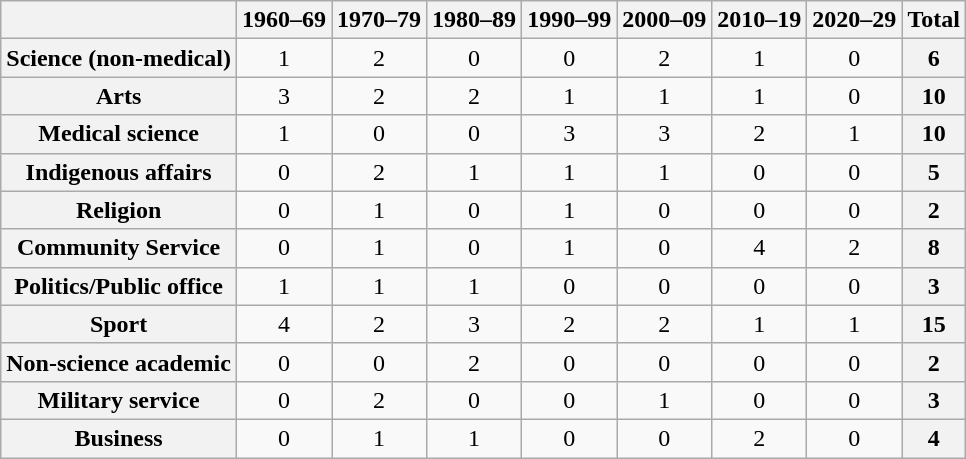<table class="wikitable">
<tr>
<th></th>
<th>1960–69</th>
<th>1970–79</th>
<th>1980–89</th>
<th>1990–99</th>
<th>2000–09</th>
<th>2010–19</th>
<th>2020–29</th>
<th>Total</th>
</tr>
<tr>
<th>Science (non-medical)</th>
<td align=center>1</td>
<td align=center>2</td>
<td align=center>0</td>
<td align=center>0</td>
<td align=center>2</td>
<td align=center>1</td>
<td align=center>0</td>
<th align=center>6</th>
</tr>
<tr>
<th>Arts</th>
<td align=center>3</td>
<td align=center>2</td>
<td align=center>2</td>
<td align=center>1</td>
<td align=center>1</td>
<td align=center>1</td>
<td align=center>0</td>
<th align=center>10</th>
</tr>
<tr>
<th>Medical science</th>
<td align=center>1</td>
<td align=center>0</td>
<td align=center>0</td>
<td align=center>3</td>
<td align=center>3</td>
<td align=center>2</td>
<td align=center>1</td>
<th align=center>10</th>
</tr>
<tr>
<th>Indigenous affairs</th>
<td align=center>0</td>
<td align=center>2</td>
<td align=center>1</td>
<td align=center>1</td>
<td align=center>1</td>
<td align=center>0</td>
<td align=center>0</td>
<th align=center>5</th>
</tr>
<tr>
<th>Religion</th>
<td align=center>0</td>
<td align=center>1</td>
<td align=center>0</td>
<td align=center>1</td>
<td align=center>0</td>
<td align=center>0</td>
<td align=center>0</td>
<th align=center>2</th>
</tr>
<tr>
<th>Community Service</th>
<td align=center>0</td>
<td align=center>1</td>
<td align=center>0</td>
<td align=center>1</td>
<td align=center>0</td>
<td align=center>4</td>
<td align=center>2</td>
<th align=center>8</th>
</tr>
<tr>
<th>Politics/Public office</th>
<td align=center>1</td>
<td align=center>1</td>
<td align=center>1</td>
<td align=center>0</td>
<td align=center>0</td>
<td align=center>0</td>
<td align=center>0</td>
<th align=center>3</th>
</tr>
<tr>
<th>Sport</th>
<td align=center>4</td>
<td align=center>2</td>
<td align=center>3</td>
<td align=center>2</td>
<td align=center>2</td>
<td align=center>1</td>
<td align=center>1</td>
<th align=center>15</th>
</tr>
<tr>
<th>Non-science academic</th>
<td align=center>0</td>
<td align=center>0</td>
<td align=center>2</td>
<td align=center>0</td>
<td align=center>0</td>
<td align=center>0</td>
<td align=center>0</td>
<th align=center>2</th>
</tr>
<tr>
<th>Military service</th>
<td align=center>0</td>
<td align=center>2</td>
<td align=center>0</td>
<td align=center>0</td>
<td align=center>1</td>
<td align=center>0</td>
<td align=center>0</td>
<th align=center>3</th>
</tr>
<tr>
<th>Business</th>
<td align=center>0</td>
<td align=center>1</td>
<td align=center>1</td>
<td align=center>0</td>
<td align=center>0</td>
<td align=center>2</td>
<td align=center>0</td>
<th align=center>4</th>
</tr>
</table>
